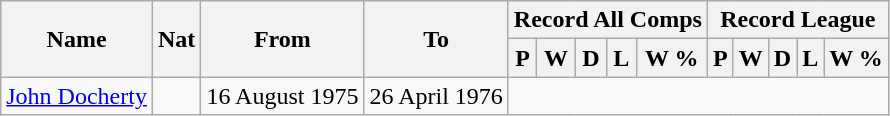<table style="text-align: center" class="wikitable">
<tr>
<th rowspan="2">Name</th>
<th rowspan="2">Nat</th>
<th rowspan="2">From</th>
<th rowspan="2">To</th>
<th colspan="5">Record All Comps</th>
<th colspan="5">Record League</th>
</tr>
<tr>
<th>P</th>
<th>W</th>
<th>D</th>
<th>L</th>
<th>W %</th>
<th>P</th>
<th>W</th>
<th>D</th>
<th>L</th>
<th>W %</th>
</tr>
<tr>
<td style="text-align:left;"><a href='#'>John Docherty</a></td>
<td></td>
<td style="text-align:left;">16 August 1975</td>
<td style="text-align:left;">26 April 1976<br>
</td>
</tr>
</table>
